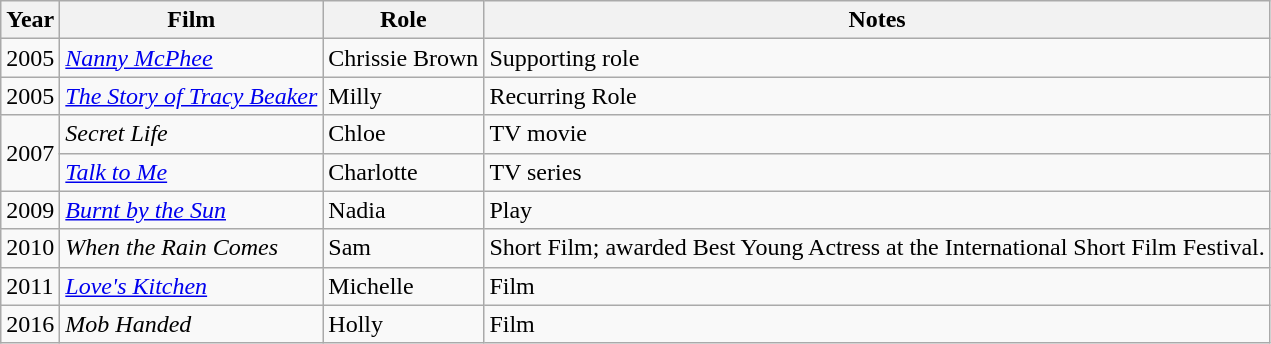<table class="wikitable">
<tr>
<th>Year</th>
<th>Film</th>
<th>Role</th>
<th>Notes</th>
</tr>
<tr>
<td>2005</td>
<td><em><a href='#'>Nanny McPhee</a></em></td>
<td>Chrissie Brown</td>
<td>Supporting role</td>
</tr>
<tr>
<td>2005</td>
<td><em><a href='#'>The Story of Tracy Beaker</a></em></td>
<td>Milly</td>
<td>Recurring Role</td>
</tr>
<tr>
<td rowspan="2">2007</td>
<td><em>Secret Life</em></td>
<td>Chloe</td>
<td>TV movie</td>
</tr>
<tr>
<td><em><a href='#'>Talk to Me</a></em></td>
<td>Charlotte</td>
<td>TV series</td>
</tr>
<tr>
<td>2009</td>
<td><em><a href='#'>Burnt by the Sun</a></em></td>
<td>Nadia</td>
<td>Play</td>
</tr>
<tr>
<td>2010</td>
<td><em>When the Rain Comes</em></td>
<td>Sam</td>
<td>Short Film; awarded Best Young Actress at the International Short Film Festival.</td>
</tr>
<tr>
<td>2011</td>
<td><em><a href='#'>Love's Kitchen</a></em></td>
<td>Michelle</td>
<td>Film</td>
</tr>
<tr>
<td>2016</td>
<td><em>Mob Handed</em></td>
<td>Holly</td>
<td>Film</td>
</tr>
</table>
